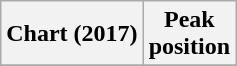<table class="wikitable plainrowheaders" style="text-align:center">
<tr>
<th scope="col">Chart (2017)</th>
<th scope="col">Peak<br>position</th>
</tr>
<tr>
</tr>
</table>
